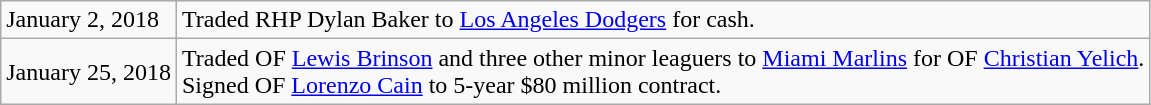<table class="wikitable">
<tr>
<td>January 2, 2018</td>
<td>Traded RHP Dylan Baker to <a href='#'>Los Angeles Dodgers</a> for cash.</td>
</tr>
<tr>
<td>January 25, 2018</td>
<td>Traded OF <a href='#'>Lewis Brinson</a> and three other minor leaguers to <a href='#'>Miami Marlins</a> for OF <a href='#'>Christian Yelich</a>.<br>Signed OF <a href='#'>Lorenzo Cain</a> to 5-year $80 million contract.</td>
</tr>
</table>
